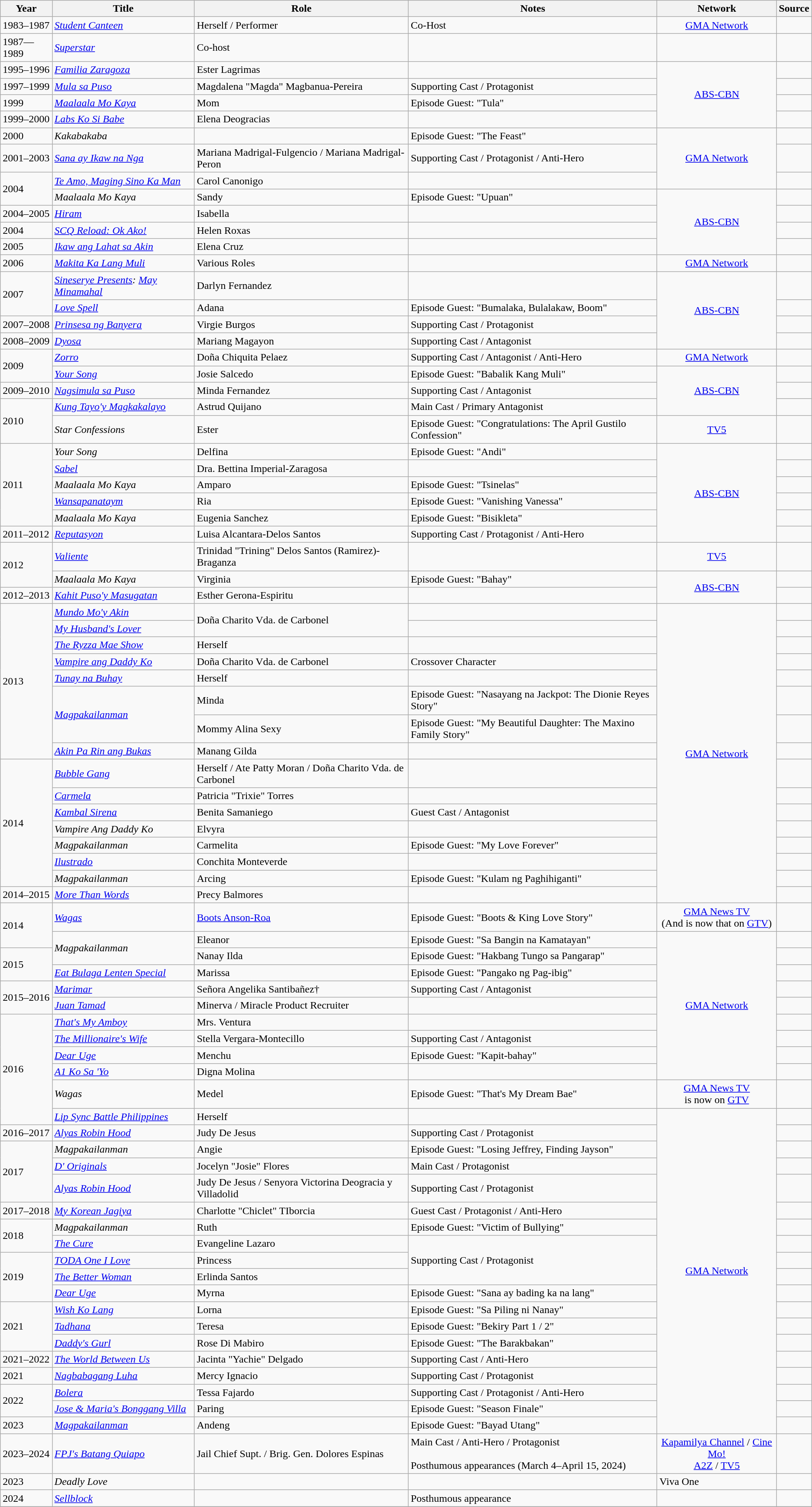<table class="wikitable sortable">
<tr>
<th>Year</th>
<th>Title</th>
<th>Role</th>
<th class="unsortable">Notes</th>
<th>Network</th>
<th class="unsortable">Source</th>
</tr>
<tr>
<td>1983–1987</td>
<td><em><a href='#'>Student Canteen</a></em></td>
<td>Herself / Performer</td>
<td>Co-Host</td>
<td style="text-align:center;"><a href='#'>GMA Network</a></td>
<td></td>
</tr>
<tr>
<td>1987—1989</td>
<td><em><a href='#'>Superstar</a></em></td>
<td>Co-host</td>
<td></td>
<td></td>
<td></td>
</tr>
<tr>
<td>1995–1996</td>
<td><em><a href='#'>Familia Zaragoza</a></em></td>
<td>Ester Lagrimas</td>
<td></td>
<td Rowspan="4" style="text-align:center;"><a href='#'>ABS-CBN</a></td>
<td></td>
</tr>
<tr>
<td>1997–1999</td>
<td><em><a href='#'>Mula sa Puso</a></em></td>
<td>Magdalena "Magda" Magbanua-Pereira</td>
<td>Supporting Cast / Protagonist</td>
<td></td>
</tr>
<tr>
<td>1999</td>
<td><em><a href='#'>Maalaala Mo Kaya</a></em></td>
<td>Mom</td>
<td>Episode Guest: "Tula"</td>
<td></td>
</tr>
<tr>
<td>1999–2000</td>
<td><em><a href='#'>Labs Ko Si Babe</a></em></td>
<td>Elena Deogracias</td>
<td></td>
<td></td>
</tr>
<tr>
<td>2000</td>
<td><em>Kakabakaba</em></td>
<td></td>
<td>Episode Guest: "The Feast"</td>
<td Rowspan="3" style="text-align:center;"><a href='#'>GMA Network</a></td>
<td></td>
</tr>
<tr>
<td>2001–2003</td>
<td><em><a href='#'>Sana ay Ikaw na Nga</a></em></td>
<td>Mariana Madrigal-Fulgencio / Mariana Madrigal-Peron</td>
<td>Supporting Cast / Protagonist / Anti-Hero</td>
<td></td>
</tr>
<tr>
<td rowspan="2">2004</td>
<td><em><a href='#'>Te Amo, Maging Sino Ka Man</a></em></td>
<td>Carol Canonigo</td>
<td></td>
<td></td>
</tr>
<tr>
<td><em>Maalaala Mo Kaya</em></td>
<td>Sandy</td>
<td>Episode Guest: "Upuan"</td>
<td Rowspan="4" style="text-align:center;"><a href='#'>ABS-CBN</a></td>
<td></td>
</tr>
<tr>
<td>2004–2005</td>
<td><em><a href='#'>Hiram</a></em></td>
<td>Isabella</td>
<td></td>
<td></td>
</tr>
<tr>
<td>2004</td>
<td><em><a href='#'>SCQ Reload: Ok Ako!</a></em></td>
<td>Helen Roxas</td>
<td></td>
<td></td>
</tr>
<tr>
<td>2005</td>
<td><em><a href='#'>Ikaw ang Lahat sa Akin</a></em></td>
<td>Elena Cruz</td>
<td></td>
<td></td>
</tr>
<tr>
<td>2006</td>
<td><em><a href='#'>Makita Ka Lang Muli</a></em></td>
<td>Various Roles</td>
<td></td>
<td style="text-align:center;"><a href='#'>GMA Network</a></td>
<td></td>
</tr>
<tr>
<td rowspan="2">2007</td>
<td><em><a href='#'>Sineserye Presents</a>: <a href='#'>May Minamahal</a></em></td>
<td>Darlyn Fernandez</td>
<td></td>
<td Rowspan="4" style="text-align:center;"><a href='#'>ABS-CBN</a></td>
<td></td>
</tr>
<tr>
<td><em><a href='#'>Love Spell</a></em></td>
<td>Adana</td>
<td>Episode Guest: "Bumalaka, Bulalakaw, Boom"</td>
<td></td>
</tr>
<tr>
<td>2007–2008</td>
<td><em><a href='#'>Prinsesa ng Banyera</a></em></td>
<td>Virgie Burgos</td>
<td>Supporting Cast / Protagonist</td>
<td></td>
</tr>
<tr>
<td>2008–2009</td>
<td><em><a href='#'>Dyosa</a></em></td>
<td>Mariang Magayon</td>
<td>Supporting Cast / Antagonist</td>
<td></td>
</tr>
<tr>
<td rowspan="2">2009</td>
<td><em><a href='#'>Zorro</a></em></td>
<td>Doña Chiquita Pelaez</td>
<td>Supporting Cast / Antagonist / Anti-Hero</td>
<td style="text-align:center;"><a href='#'>GMA Network</a></td>
<td></td>
</tr>
<tr>
<td><em><a href='#'>Your Song</a></em></td>
<td>Josie Salcedo</td>
<td>Episode Guest: "Babalik Kang Muli"</td>
<td Rowspan="3" style="text-align:center;"><a href='#'>ABS-CBN</a></td>
<td></td>
</tr>
<tr>
<td>2009–2010</td>
<td><em><a href='#'>Nagsimula sa Puso</a></em></td>
<td>Minda Fernandez</td>
<td>Supporting Cast / Antagonist</td>
<td></td>
</tr>
<tr>
<td rowspan="2">2010</td>
<td><em><a href='#'>Kung Tayo'y Magkakalayo</a></em></td>
<td>Astrud Quijano</td>
<td>Main Cast / Primary Antagonist</td>
<td></td>
</tr>
<tr>
<td><em>Star Confessions</em></td>
<td>Ester</td>
<td>Episode Guest: "Congratulations: The April Gustilo Confession"</td>
<td style="text-align:center;"><a href='#'>TV5</a></td>
<td></td>
</tr>
<tr>
<td rowspan="5">2011</td>
<td><em>Your Song</em></td>
<td>Delfina</td>
<td>Episode Guest: "Andi"</td>
<td Rowspan="6" style="text-align:center;"><a href='#'>ABS-CBN</a></td>
<td></td>
</tr>
<tr>
<td><em><a href='#'>Sabel</a></em></td>
<td>Dra. Bettina Imperial-Zaragosa</td>
<td></td>
<td></td>
</tr>
<tr>
<td><em>Maalaala Mo Kaya</em></td>
<td>Amparo</td>
<td>Episode Guest: "Tsinelas"</td>
<td></td>
</tr>
<tr>
<td><em><a href='#'>Wansapanataym</a></em></td>
<td>Ria</td>
<td>Episode Guest: "Vanishing Vanessa"</td>
<td></td>
</tr>
<tr>
<td><em>Maalaala Mo Kaya</em></td>
<td>Eugenia Sanchez</td>
<td>Episode Guest: "Bisikleta"</td>
<td></td>
</tr>
<tr>
<td>2011–2012</td>
<td><em><a href='#'>Reputasyon</a></em></td>
<td>Luisa Alcantara-Delos Santos</td>
<td>Supporting Cast / Protagonist / Anti-Hero</td>
<td></td>
</tr>
<tr>
<td rowspan="2">2012</td>
<td><em><a href='#'>Valiente</a></em></td>
<td>Trinidad "Trining" Delos Santos (Ramirez)-Braganza</td>
<td></td>
<td style="text-align:center;"><a href='#'>TV5</a></td>
<td> <br></td>
</tr>
<tr>
<td><em>Maalaala Mo Kaya</em></td>
<td>Virginia</td>
<td>Episode Guest: "Bahay"</td>
<td Rowspan="2" style="text-align:center;"><a href='#'>ABS-CBN</a></td>
<td></td>
</tr>
<tr>
<td>2012–2013</td>
<td><em><a href='#'>Kahit Puso'y Masugatan</a></em></td>
<td>Esther Gerona-Espiritu</td>
<td></td>
<td></td>
</tr>
<tr>
<td rowspan="8">2013</td>
<td><em><a href='#'>Mundo Mo'y Akin</a></em></td>
<td rowspan="2">Doña Charito Vda. de Carbonel</td>
<td></td>
<td Rowspan="16" style="text-align:center;"><a href='#'>GMA Network</a></td>
<td></td>
</tr>
<tr>
<td><em><a href='#'>My Husband's Lover</a></em></td>
<td></td>
<td></td>
</tr>
<tr>
<td><em><a href='#'>The Ryzza Mae Show</a></em></td>
<td>Herself</td>
<td></td>
<td></td>
</tr>
<tr>
<td><em><a href='#'>Vampire ang Daddy Ko</a></em></td>
<td>Doña Charito Vda. de Carbonel</td>
<td>Crossover Character</td>
<td></td>
</tr>
<tr>
<td><em><a href='#'>Tunay na Buhay</a></em></td>
<td>Herself</td>
<td></td>
<td></td>
</tr>
<tr>
<td rowspan="2"><em><a href='#'>Magpakailanman</a></em></td>
<td>Minda</td>
<td>Episode Guest: "Nasayang na Jackpot: The Dionie Reyes Story"</td>
<td></td>
</tr>
<tr>
<td>Mommy Alina Sexy</td>
<td>Episode Guest: "My Beautiful Daughter: The Maxino Family Story"</td>
<td></td>
</tr>
<tr>
<td><em><a href='#'>Akin Pa Rin ang Bukas</a></em></td>
<td>Manang Gilda</td>
<td></td>
<td></td>
</tr>
<tr>
<td rowspan="7">2014</td>
<td><em><a href='#'>Bubble Gang</a></em></td>
<td>Herself / Ate Patty Moran / Doña Charito Vda. de Carbonel</td>
<td></td>
<td></td>
</tr>
<tr>
<td><em><a href='#'>Carmela</a></em></td>
<td>Patricia "Trixie" Torres</td>
<td></td>
<td></td>
</tr>
<tr>
<td><em><a href='#'>Kambal Sirena</a></em></td>
<td>Benita Samaniego</td>
<td>Guest Cast / Antagonist</td>
<td></td>
</tr>
<tr>
<td><em>Vampire Ang Daddy Ko</em></td>
<td>Elvyra</td>
<td></td>
<td></td>
</tr>
<tr>
<td><em>Magpakailanman</em></td>
<td>Carmelita</td>
<td>Episode Guest: "My Love Forever"</td>
<td></td>
</tr>
<tr>
<td><em><a href='#'>Ilustrado</a></em></td>
<td>Conchita Monteverde</td>
<td></td>
<td></td>
</tr>
<tr>
<td><em>Magpakailanman</em></td>
<td>Arcing</td>
<td>Episode Guest: "Kulam ng Paghihiganti"</td>
<td></td>
</tr>
<tr>
<td>2014–2015</td>
<td><em><a href='#'>More Than Words</a></em></td>
<td>Precy Balmores</td>
<td></td>
<td></td>
</tr>
<tr>
<td rowspan="2">2014</td>
<td><em><a href='#'>Wagas</a></em></td>
<td><a href='#'>Boots Anson-Roa</a></td>
<td>Episode Guest: "Boots & King Love Story"</td>
<td style="text-align:center;"><a href='#'>GMA News TV</a> <br> (And is now that on <a href='#'>GTV</a>)</td>
<td></td>
</tr>
<tr>
<td rowspan="2"><em>Magpakailanman</em></td>
<td>Eleanor</td>
<td>Episode Guest: "Sa Bangin na Kamatayan"</td>
<td Rowspan="9" style="text-align:center;"><a href='#'>GMA Network</a></td>
<td></td>
</tr>
<tr>
<td rowspan="2">2015</td>
<td>Nanay Ilda</td>
<td>Episode Guest: "Hakbang Tungo sa Pangarap"</td>
<td></td>
</tr>
<tr>
<td><em><a href='#'>Eat Bulaga Lenten Special</a></em></td>
<td>Marissa</td>
<td>Episode Guest: "Pangako ng Pag-ibig"</td>
<td></td>
</tr>
<tr>
<td rowspan="2">2015–2016</td>
<td><em><a href='#'>Marimar</a></em></td>
<td>Señora Angelika Santibañez†</td>
<td>Supporting Cast / Antagonist</td>
<td></td>
</tr>
<tr>
<td><em><a href='#'>Juan Tamad</a></em></td>
<td>Minerva / Miracle Product Recruiter</td>
<td></td>
<td></td>
</tr>
<tr>
<td rowspan="6">2016</td>
<td><em><a href='#'>That's My Amboy</a></em></td>
<td>Mrs. Ventura</td>
<td></td>
<td></td>
</tr>
<tr>
<td><em><a href='#'>The Millionaire's Wife</a></em></td>
<td>Stella Vergara-Montecillo</td>
<td>Supporting Cast / Antagonist</td>
<td></td>
</tr>
<tr>
<td><em><a href='#'>Dear Uge</a></em></td>
<td>Menchu</td>
<td>Episode Guest: "Kapit-bahay"</td>
<td></td>
</tr>
<tr>
<td><em><a href='#'>A1 Ko Sa 'Yo</a></em></td>
<td>Digna Molina</td>
<td></td>
<td></td>
</tr>
<tr>
<td><em>Wagas</em></td>
<td>Medel</td>
<td>Episode Guest: "That's My Dream Bae"</td>
<td style="text-align:center;"><a href='#'>GMA News TV</a> <br> is now on <a href='#'>GTV</a></td>
<td></td>
</tr>
<tr>
<td><em><a href='#'>Lip Sync Battle Philippines</a></em></td>
<td>Herself</td>
<td></td>
<td Rowspan="19" style="text-align:center;"><a href='#'>GMA Network</a></td>
<td></td>
</tr>
<tr>
<td>2016–2017</td>
<td><em><a href='#'>Alyas Robin Hood</a></em></td>
<td>Judy De Jesus</td>
<td>Supporting Cast / Protagonist</td>
<td></td>
</tr>
<tr>
<td rowspan="3">2017</td>
<td><em>Magpakailanman</em></td>
<td>Angie</td>
<td>Episode Guest: "Losing Jeffrey, Finding Jayson"</td>
<td></td>
</tr>
<tr>
<td><em><a href='#'>D' Originals</a></em></td>
<td>Jocelyn "Josie" Flores</td>
<td>Main Cast / Protagonist</td>
<td></td>
</tr>
<tr>
<td><em><a href='#'>Alyas Robin Hood</a></em></td>
<td>Judy De Jesus / Senyora Victorina Deogracia y Villadolid</td>
<td>Supporting Cast / Protagonist</td>
<td></td>
</tr>
<tr>
<td>2017–2018</td>
<td><em><a href='#'>My Korean Jagiya</a></em></td>
<td>Charlotte "Chiclet" TIborcia</td>
<td>Guest Cast / Protagonist / Anti-Hero</td>
<td></td>
</tr>
<tr>
<td rowspan="2">2018</td>
<td><em>Magpakailanman</em></td>
<td>Ruth</td>
<td>Episode Guest: "Victim of Bullying"</td>
<td></td>
</tr>
<tr>
<td><em><a href='#'>The Cure</a></em></td>
<td>Evangeline Lazaro</td>
<td rowspan="3">Supporting Cast / Protagonist</td>
<td></td>
</tr>
<tr>
<td rowspan="3">2019</td>
<td><em><a href='#'>TODA One I Love</a></em></td>
<td>Princess</td>
<td></td>
</tr>
<tr>
<td><em><a href='#'>The Better Woman</a></em></td>
<td>Erlinda Santos</td>
<td></td>
</tr>
<tr>
<td><em><a href='#'>Dear Uge</a></em></td>
<td>Myrna</td>
<td>Episode Guest: "Sana ay bading ka na lang"</td>
<td></td>
</tr>
<tr>
<td rowspan="3">2021</td>
<td><em><a href='#'>Wish Ko Lang</a></em></td>
<td>Lorna</td>
<td>Episode Guest: "Sa Piling ni Nanay"</td>
<td></td>
</tr>
<tr>
<td><em><a href='#'>Tadhana</a></em></td>
<td>Teresa</td>
<td>Episode Guest: "Bekiry Part 1 / 2"</td>
<td></td>
</tr>
<tr>
<td><em><a href='#'>Daddy's Gurl</a></em></td>
<td>Rose Di Mabiro</td>
<td>Episode Guest: "The  Barakbakan"</td>
<td></td>
</tr>
<tr>
<td>2021–2022</td>
<td><em> <a href='#'>The World Between Us</a></em></td>
<td>Jacinta "Yachie" Delgado</td>
<td>Supporting Cast / Anti-Hero</td>
<td></td>
</tr>
<tr>
<td>2021</td>
<td><em><a href='#'>Nagbabagang Luha</a></em></td>
<td>Mercy Ignacio</td>
<td>Supporting Cast / Protagonist</td>
<td></td>
</tr>
<tr>
<td rowspan="2">2022</td>
<td><em><a href='#'>Bolera</a></em></td>
<td>Tessa Fajardo</td>
<td>Supporting Cast / Protagonist / Anti-Hero</td>
<td></td>
</tr>
<tr>
<td><em><a href='#'>Jose & Maria's Bonggang Villa</a></em></td>
<td>Paring</td>
<td>Episode Guest: "Season Finale"</td>
<td></td>
</tr>
<tr>
<td>2023</td>
<td><em><a href='#'>Magpakailanman</a></em></td>
<td>Andeng</td>
<td>Episode Guest: "Bayad Utang"</td>
<td></td>
</tr>
<tr>
<td>2023–2024</td>
<td><em><a href='#'>FPJ's Batang Quiapo</a></em></td>
<td>Jail Chief Supt. / Brig. Gen. Dolores Espinas</td>
<td>Main Cast / Anti-Hero / Protagonist <br>  <br> Posthumous appearances (March 4–April 15, 2024)</td>
<td style="text-align:center;"><a href='#'>Kapamilya Channel</a> / <a href='#'>Cine Mo!</a> <br> <a href='#'>A2Z</a> / <a href='#'>TV5</a></td>
<td></td>
</tr>
<tr>
<td>2023</td>
<td><em>Deadly Love</em></td>
<td></td>
<td></td>
<td>Viva One</td>
<td></td>
</tr>
<tr>
<td>2024</td>
<td><em><a href='#'>Sellblock</a></em></td>
<td></td>
<td>Posthumous appearance</td>
<td></td>
<td></td>
</tr>
<tr>
</tr>
</table>
